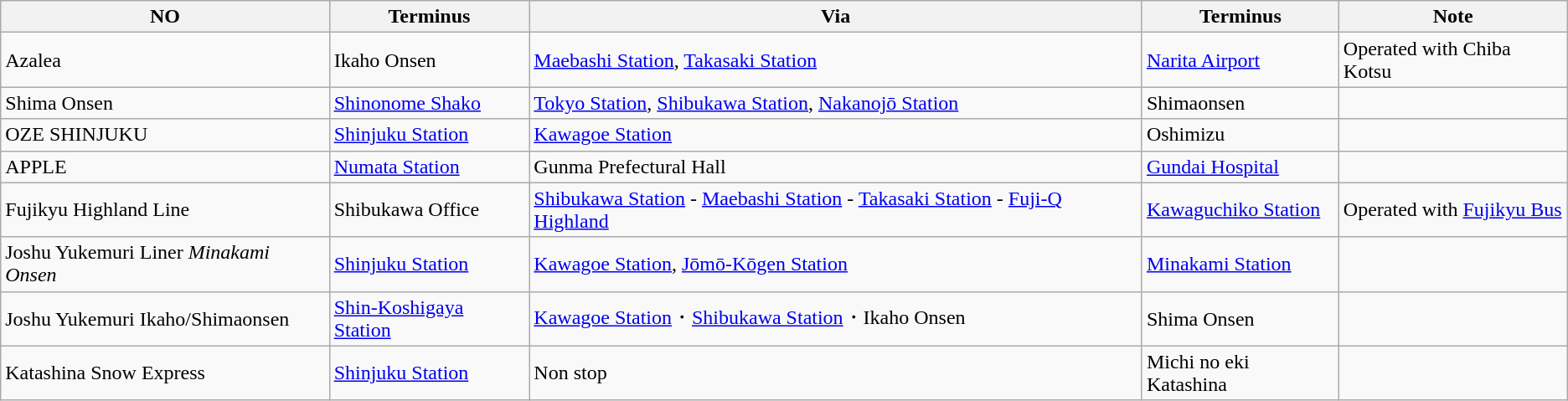<table class="wikitable">
<tr>
<th>NO</th>
<th>Terminus</th>
<th>Via</th>
<th>Terminus</th>
<th>Note</th>
</tr>
<tr>
<td>Azalea</td>
<td>Ikaho Onsen</td>
<td><a href='#'>Maebashi Station</a>, <a href='#'>Takasaki Station</a></td>
<td><a href='#'>Narita Airport</a></td>
<td>Operated with Chiba Kotsu</td>
</tr>
<tr>
<td>Shima Onsen</td>
<td><a href='#'>Shinonome Shako</a></td>
<td><a href='#'>Tokyo Station</a>, <a href='#'>Shibukawa Station</a>, <a href='#'>Nakanojō Station</a></td>
<td>Shimaonsen</td>
<td></td>
</tr>
<tr>
<td>OZE SHINJUKU</td>
<td><a href='#'>Shinjuku Station</a></td>
<td><a href='#'>Kawagoe Station</a></td>
<td>Oshimizu</td>
<td></td>
</tr>
<tr>
<td>APPLE</td>
<td><a href='#'>Numata Station</a></td>
<td>Gunma Prefectural Hall</td>
<td><a href='#'>Gundai Hospital</a></td>
<td></td>
</tr>
<tr>
<td>Fujikyu Highland Line</td>
<td>Shibukawa Office</td>
<td><a href='#'>Shibukawa Station</a> - <a href='#'>Maebashi Station</a> - <a href='#'>Takasaki Station</a> - <a href='#'>Fuji-Q Highland</a></td>
<td><a href='#'>Kawaguchiko Station</a></td>
<td>Operated with <a href='#'>Fujikyu Bus</a></td>
</tr>
<tr>
<td>Joshu Yukemuri Liner <em>Minakami Onsen</em></td>
<td><a href='#'>Shinjuku Station</a></td>
<td><a href='#'>Kawagoe Station</a>, <a href='#'>Jōmō-Kōgen Station</a></td>
<td><a href='#'>Minakami Station</a></td>
<td></td>
</tr>
<tr>
<td>Joshu Yukemuri Ikaho/Shimaonsen</td>
<td><a href='#'>Shin-Koshigaya Station</a></td>
<td><a href='#'>Kawagoe Station</a>・<a href='#'>Shibukawa Station</a>・Ikaho Onsen</td>
<td>Shima Onsen</td>
<td></td>
</tr>
<tr>
<td>Katashina Snow Express</td>
<td><a href='#'>Shinjuku Station</a></td>
<td>Non stop</td>
<td>Michi no eki Katashina</td>
<td></td>
</tr>
</table>
